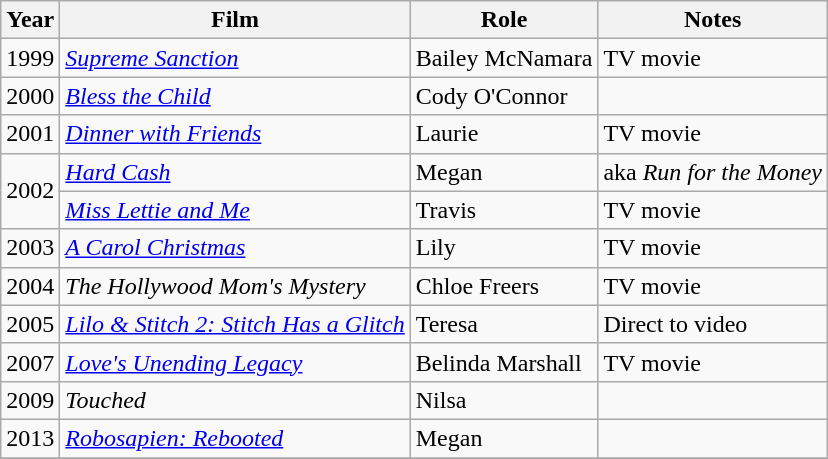<table class=wikitable>
<tr>
<th>Year</th>
<th>Film</th>
<th>Role</th>
<th>Notes</th>
</tr>
<tr>
<td>1999</td>
<td><em><a href='#'>Supreme Sanction</a></em></td>
<td>Bailey McNamara</td>
<td>TV movie</td>
</tr>
<tr>
<td>2000</td>
<td><em><a href='#'>Bless the Child</a></em></td>
<td>Cody O'Connor</td>
<td></td>
</tr>
<tr>
<td>2001</td>
<td><em><a href='#'>Dinner with Friends</a></em></td>
<td>Laurie</td>
<td>TV movie</td>
</tr>
<tr>
<td rowspan=2>2002</td>
<td><em><a href='#'>Hard Cash</a></em></td>
<td>Megan</td>
<td>aka <em>Run for the Money</em></td>
</tr>
<tr>
<td><em><a href='#'>Miss Lettie and Me</a></em></td>
<td>Travis</td>
<td>TV movie</td>
</tr>
<tr>
<td>2003</td>
<td><em><a href='#'>A Carol Christmas</a></em></td>
<td>Lily</td>
<td>TV movie</td>
</tr>
<tr>
<td>2004</td>
<td><em>The Hollywood Mom's Mystery</em></td>
<td>Chloe Freers</td>
<td>TV movie</td>
</tr>
<tr>
<td>2005</td>
<td><em><a href='#'>Lilo & Stitch 2: Stitch Has a Glitch</a></em></td>
<td>Teresa</td>
<td>Direct to video</td>
</tr>
<tr>
<td>2007</td>
<td><em><a href='#'>Love's Unending Legacy</a></em></td>
<td>Belinda Marshall</td>
<td>TV movie</td>
</tr>
<tr>
<td>2009</td>
<td><em>Touched</em></td>
<td>Nilsa</td>
<td></td>
</tr>
<tr>
<td>2013</td>
<td><em><a href='#'>Robosapien: Rebooted</a></em></td>
<td>Megan</td>
<td></td>
</tr>
<tr>
</tr>
</table>
